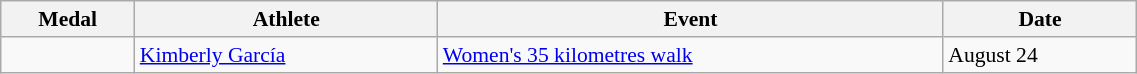<table class="wikitable" style="font-size:90%" width=60%>
<tr>
<th>Medal</th>
<th>Athlete</th>
<th>Event</th>
<th>Date</th>
</tr>
<tr>
<td></td>
<td><a href='#'>Kimberly García</a></td>
<td><a href='#'>Women's 35 kilometres walk</a></td>
<td>August 24</td>
</tr>
</table>
